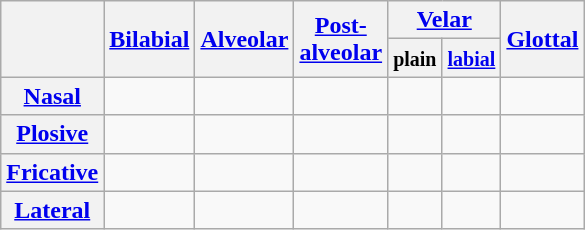<table class=wikitable style=text-align:center>
<tr>
<th rowspan=2></th>
<th rowspan=2><a href='#'>Bilabial</a></th>
<th rowspan=2><a href='#'>Alveolar</a></th>
<th rowspan=2><a href='#'>Post-<br>alveolar</a></th>
<th colspan=2><a href='#'>Velar</a></th>
<th rowspan=2><a href='#'>Glottal</a></th>
</tr>
<tr>
<th><small>plain</small></th>
<th><small><a href='#'>labial</a></small></th>
</tr>
<tr>
<th><a href='#'>Nasal</a></th>
<td> </td>
<td> </td>
<td></td>
<td></td>
<td></td>
<td></td>
</tr>
<tr>
<th><a href='#'>Plosive</a></th>
<td> </td>
<td> </td>
<td> </td>
<td> </td>
<td> </td>
<td></td>
</tr>
<tr>
<th><a href='#'>Fricative</a></th>
<td></td>
<td> </td>
<td> </td>
<td></td>
<td></td>
<td> </td>
</tr>
<tr>
<th><a href='#'>Lateral</a></th>
<td></td>
<td> </td>
<td></td>
<td></td>
<td></td>
<td></td>
</tr>
</table>
